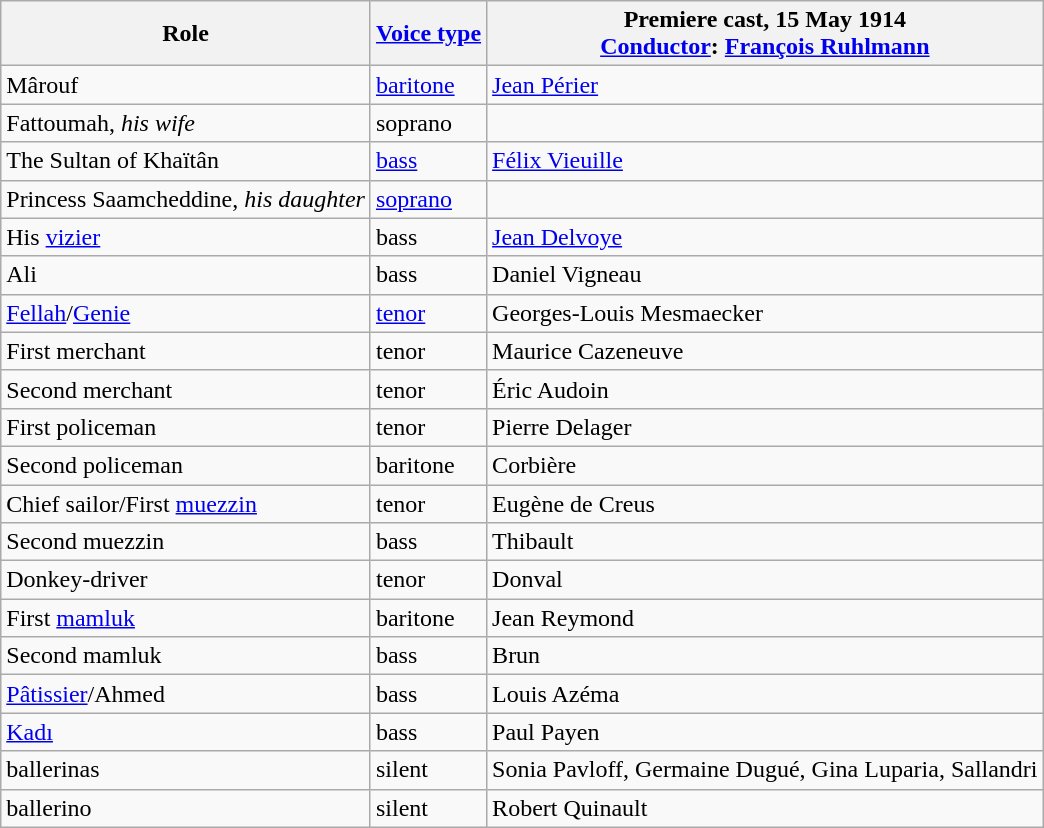<table class="wikitable">
<tr>
<th>Role</th>
<th><a href='#'>Voice type</a></th>
<th>Premiere cast, 15 May 1914<br><a href='#'>Conductor</a>: <a href='#'>François Ruhlmann</a></th>
</tr>
<tr>
<td>Mârouf</td>
<td><a href='#'>baritone</a></td>
<td><a href='#'>Jean Périer</a></td>
</tr>
<tr>
<td>Fattoumah, <em>his wife</em></td>
<td>soprano</td>
<td></td>
</tr>
<tr>
<td>The Sultan of Khaïtân</td>
<td><a href='#'>bass</a></td>
<td><a href='#'>Félix Vieuille</a></td>
</tr>
<tr>
<td>Princess Saamcheddine, <em>his daughter</em></td>
<td><a href='#'>soprano</a></td>
<td></td>
</tr>
<tr>
<td>His <a href='#'>vizier</a></td>
<td>bass</td>
<td><a href='#'>Jean Delvoye</a></td>
</tr>
<tr>
<td>Ali</td>
<td>bass</td>
<td>Daniel Vigneau</td>
</tr>
<tr>
<td><a href='#'>Fellah</a>/<a href='#'>Genie</a></td>
<td><a href='#'>tenor</a></td>
<td>Georges-Louis Mesmaecker</td>
</tr>
<tr>
<td>First merchant</td>
<td>tenor</td>
<td>Maurice Cazeneuve</td>
</tr>
<tr>
<td>Second merchant</td>
<td>tenor</td>
<td>Éric Audoin</td>
</tr>
<tr>
<td>First policeman</td>
<td>tenor</td>
<td>Pierre Delager</td>
</tr>
<tr>
<td>Second policeman</td>
<td>baritone</td>
<td>Corbière</td>
</tr>
<tr>
<td>Chief sailor/First <a href='#'>muezzin</a></td>
<td>tenor</td>
<td>Eugène de Creus</td>
</tr>
<tr>
<td>Second muezzin</td>
<td>bass</td>
<td>Thibault</td>
</tr>
<tr>
<td>Donkey-driver</td>
<td>tenor</td>
<td>Donval</td>
</tr>
<tr>
<td>First <a href='#'>mamluk</a></td>
<td>baritone</td>
<td>Jean Reymond</td>
</tr>
<tr>
<td>Second mamluk</td>
<td>bass</td>
<td>Brun</td>
</tr>
<tr>
<td><a href='#'>Pâtissier</a>/Ahmed</td>
<td>bass</td>
<td>Louis Azéma</td>
</tr>
<tr>
<td><a href='#'>Kadı</a></td>
<td>bass</td>
<td>Paul Payen</td>
</tr>
<tr>
<td>ballerinas</td>
<td>silent</td>
<td>Sonia Pavloff, Germaine Dugué, Gina Luparia, Sallandri</td>
</tr>
<tr>
<td>ballerino</td>
<td>silent</td>
<td>Robert Quinault</td>
</tr>
</table>
